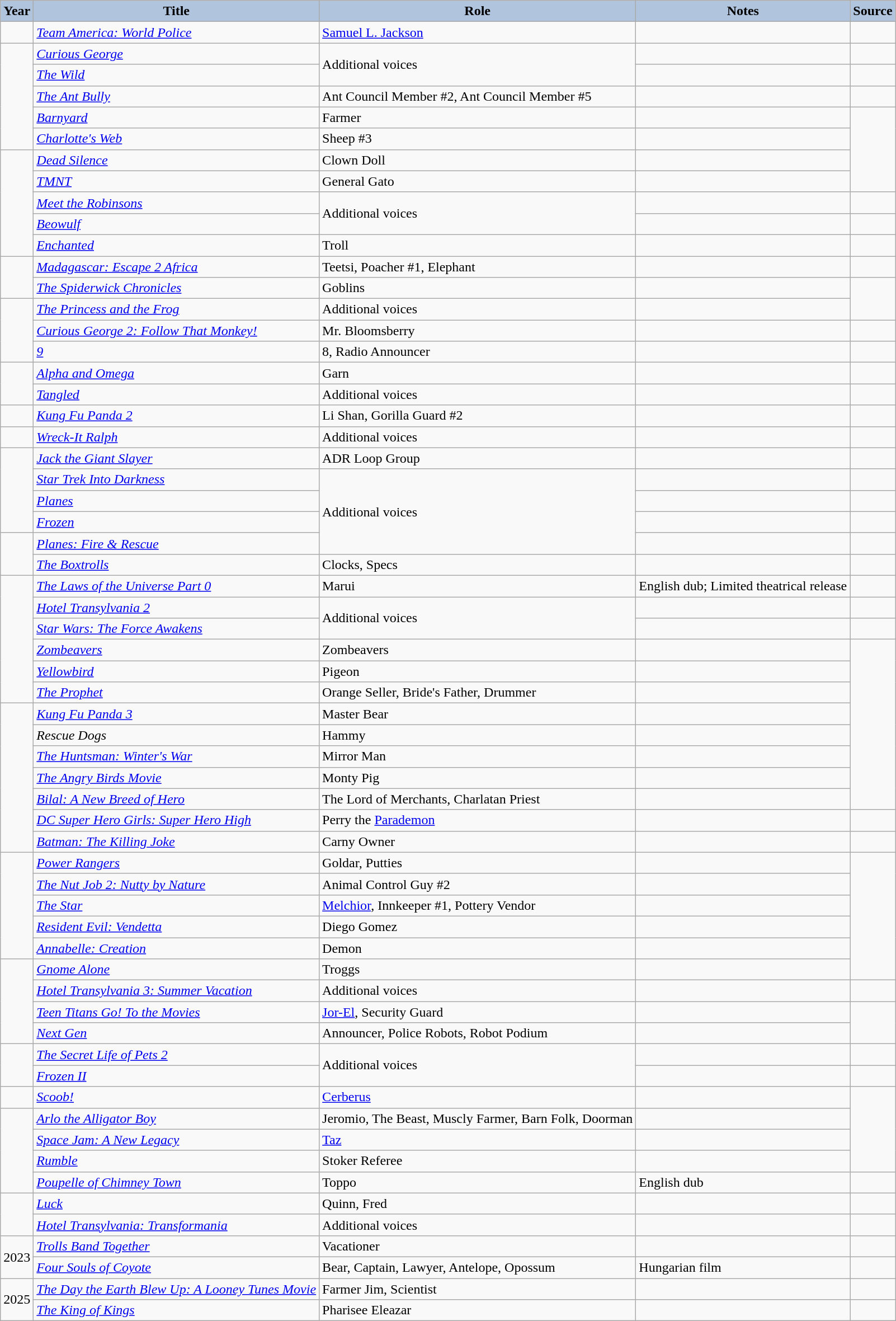<table class="wikitable sortable mw-collapsible plainrowheaders" style="width=95%;">
<tr>
<th style="background:#b0c4de;" scope="col">Year</th>
<th style="background:#b0c4de;" scope="col">Title</th>
<th style="background:#b0c4de;" scope="col">Role</th>
<th style="background:#b0c4de;" scope="col" class="unsortable">Notes</th>
<th style="background:#b0c4de;" scope="col" class="unsortable">Source</th>
</tr>
<tr>
<td></td>
<td><em><a href='#'>Team America: World Police</a></em></td>
<td><a href='#'>Samuel L. Jackson</a></td>
<td></td>
<td></td>
</tr>
<tr>
<td rowspan="5"></td>
<td><em><a href='#'>Curious George</a></em></td>
<td rowspan="2">Additional voices</td>
<td></td>
<td></td>
</tr>
<tr>
<td><em><a href='#'>The Wild</a></em></td>
<td></td>
<td></td>
</tr>
<tr>
<td><em><a href='#'>The Ant Bully</a></em></td>
<td>Ant Council Member #2, Ant Council Member #5</td>
<td></td>
<td></td>
</tr>
<tr>
<td><em><a href='#'>Barnyard</a></em></td>
<td>Farmer</td>
<td></td>
<td rowspan="4"></td>
</tr>
<tr>
<td><em><a href='#'>Charlotte's Web</a></em></td>
<td>Sheep #3</td>
<td></td>
</tr>
<tr>
<td rowspan="5"></td>
<td><em><a href='#'>Dead Silence</a></em></td>
<td>Clown Doll</td>
<td></td>
</tr>
<tr>
<td><em><a href='#'>TMNT</a></em></td>
<td>General Gato</td>
<td></td>
</tr>
<tr>
<td><em><a href='#'>Meet the Robinsons</a></em></td>
<td rowspan="2">Additional voices</td>
<td></td>
<td></td>
</tr>
<tr>
<td><em><a href='#'>Beowulf</a></em></td>
<td></td>
<td></td>
</tr>
<tr>
<td><em><a href='#'>Enchanted</a></em></td>
<td>Troll</td>
<td></td>
<td></td>
</tr>
<tr>
<td rowspan="2"></td>
<td><em><a href='#'>Madagascar: Escape 2 Africa</a></em></td>
<td>Teetsi, Poacher #1, Elephant</td>
<td></td>
<td></td>
</tr>
<tr>
<td><em><a href='#'>The Spiderwick Chronicles</a></em></td>
<td>Goblins</td>
<td></td>
<td rowspan="2"></td>
</tr>
<tr>
<td rowspan="3"></td>
<td><em><a href='#'>The Princess and the Frog</a></em></td>
<td>Additional voices</td>
<td></td>
</tr>
<tr>
<td><em><a href='#'>Curious George 2: Follow That Monkey!</a></em></td>
<td>Mr. Bloomsberry</td>
<td></td>
<td></td>
</tr>
<tr>
<td><em><a href='#'>9</a></em></td>
<td>8, Radio Announcer</td>
<td></td>
</tr>
<tr>
<td rowspan="2"></td>
<td><em><a href='#'>Alpha and Omega</a></em></td>
<td>Garn</td>
<td></td>
<td></td>
</tr>
<tr>
<td><em><a href='#'>Tangled</a></em></td>
<td>Additional voices</td>
<td></td>
<td></td>
</tr>
<tr>
<td></td>
<td><em><a href='#'>Kung Fu Panda 2</a></em></td>
<td>Li Shan, Gorilla Guard #2</td>
<td></td>
<td></td>
</tr>
<tr>
<td></td>
<td><em><a href='#'>Wreck-It Ralph</a></em></td>
<td>Additional voices</td>
<td></td>
<td></td>
</tr>
<tr>
<td rowspan="4"></td>
<td><em><a href='#'>Jack the Giant Slayer</a></em></td>
<td>ADR Loop Group</td>
<td></td>
<td></td>
</tr>
<tr>
<td><em><a href='#'>Star Trek Into Darkness</a></em></td>
<td rowspan="4">Additional voices</td>
<td></td>
<td></td>
</tr>
<tr>
<td><em><a href='#'>Planes</a></em></td>
<td></td>
<td></td>
</tr>
<tr>
<td><em><a href='#'>Frozen</a></em></td>
<td></td>
<td></td>
</tr>
<tr>
<td rowspan="2"></td>
<td><em><a href='#'>Planes: Fire & Rescue</a></em></td>
<td></td>
<td></td>
</tr>
<tr>
<td><em><a href='#'>The Boxtrolls</a></em></td>
<td>Clocks, Specs</td>
<td></td>
<td></td>
</tr>
<tr>
<td rowspan="6"></td>
<td><em><a href='#'>The Laws of the Universe Part 0</a></em></td>
<td>Marui</td>
<td>English dub; Limited theatrical release</td>
<td></td>
</tr>
<tr>
<td><em><a href='#'>Hotel Transylvania 2</a></em></td>
<td rowspan="2">Additional voices</td>
<td></td>
<td></td>
</tr>
<tr>
<td><em><a href='#'>Star Wars: The Force Awakens</a></em></td>
<td></td>
<td></td>
</tr>
<tr>
<td><em><a href='#'>Zombeavers</a></em></td>
<td>Zombeavers</td>
<td></td>
<td rowspan="8"></td>
</tr>
<tr>
<td><em><a href='#'>Yellowbird</a></em></td>
<td>Pigeon</td>
<td></td>
</tr>
<tr>
<td><em><a href='#'>The Prophet</a></em></td>
<td>Orange Seller, Bride's Father, Drummer</td>
<td></td>
</tr>
<tr>
<td rowspan="7"></td>
<td><em><a href='#'>Kung Fu Panda 3</a></em></td>
<td>Master Bear</td>
<td></td>
</tr>
<tr>
<td><em>Rescue Dogs</em></td>
<td>Hammy</td>
<td></td>
</tr>
<tr>
<td><em><a href='#'>The Huntsman: Winter's War</a></em></td>
<td>Mirror Man</td>
<td></td>
</tr>
<tr>
<td><em><a href='#'>The Angry Birds Movie</a></em></td>
<td>Monty Pig</td>
<td></td>
</tr>
<tr>
<td><em><a href='#'>Bilal: A New Breed of Hero</a></em></td>
<td>The Lord of Merchants, Charlatan Priest</td>
<td></td>
</tr>
<tr>
<td><em><a href='#'>DC Super Hero Girls: Super Hero High</a></em></td>
<td>Perry the <a href='#'>Parademon</a></td>
<td></td>
<td></td>
</tr>
<tr>
<td><em><a href='#'>Batman: The Killing Joke</a></em></td>
<td>Carny Owner</td>
<td></td>
<td></td>
</tr>
<tr>
<td rowspan="5"></td>
<td><em><a href='#'>Power Rangers</a></em></td>
<td>Goldar, Putties</td>
<td></td>
<td rowspan="6"></td>
</tr>
<tr>
<td><em><a href='#'>The Nut Job 2: Nutty by Nature</a></em></td>
<td>Animal Control Guy #2</td>
<td></td>
</tr>
<tr>
<td><em><a href='#'>The Star</a></em></td>
<td><a href='#'>Melchior</a>, Innkeeper #1, Pottery Vendor</td>
<td></td>
</tr>
<tr>
<td><em><a href='#'>Resident Evil: Vendetta</a></em></td>
<td>Diego Gomez</td>
<td></td>
</tr>
<tr>
<td><em><a href='#'>Annabelle: Creation</a></em></td>
<td>Demon</td>
<td></td>
</tr>
<tr>
<td rowspan="4"></td>
<td><em><a href='#'>Gnome Alone</a></em></td>
<td>Troggs</td>
<td></td>
</tr>
<tr>
<td><em><a href='#'>Hotel Transylvania 3: Summer Vacation</a></em></td>
<td>Additional voices</td>
<td></td>
<td></td>
</tr>
<tr>
<td><em><a href='#'>Teen Titans Go! To the Movies</a></em></td>
<td><a href='#'>Jor-El</a>, Security Guard</td>
<td></td>
<td rowspan="2"></td>
</tr>
<tr>
<td><em><a href='#'>Next Gen</a></em></td>
<td>Announcer, Police Robots, Robot Podium</td>
<td></td>
</tr>
<tr>
<td rowspan="2"></td>
<td><em><a href='#'>The Secret Life of Pets 2</a></em></td>
<td rowspan="2">Additional voices</td>
<td></td>
<td></td>
</tr>
<tr>
<td><em><a href='#'>Frozen II</a></em></td>
<td></td>
<td></td>
</tr>
<tr>
<td></td>
<td><em><a href='#'>Scoob!</a></em></td>
<td><a href='#'>Cerberus</a></td>
<td></td>
<td rowspan="4"></td>
</tr>
<tr>
<td rowspan="4"></td>
<td><em><a href='#'>Arlo the Alligator Boy</a></em></td>
<td>Jeromio, The Beast, Muscly Farmer, Barn Folk, Doorman</td>
<td></td>
</tr>
<tr>
<td><em><a href='#'>Space Jam: A New Legacy</a></em></td>
<td><a href='#'>Taz</a></td>
<td></td>
</tr>
<tr>
<td><em><a href='#'>Rumble</a></em></td>
<td>Stoker Referee</td>
<td></td>
</tr>
<tr>
<td><em><a href='#'>Poupelle of Chimney Town</a></em></td>
<td>Toppo</td>
<td>English dub</td>
<td></td>
</tr>
<tr>
<td rowspan="2"></td>
<td><em><a href='#'>Luck</a></em></td>
<td>Quinn, Fred</td>
<td></td>
<td></td>
</tr>
<tr>
<td><em><a href='#'>Hotel Transylvania: Transformania</a></em></td>
<td>Additional voices</td>
<td></td>
<td></td>
</tr>
<tr>
<td rowspan="2">2023</td>
<td><em><a href='#'>Trolls Band Together</a></em></td>
<td>Vacationer</td>
<td></td>
<td></td>
</tr>
<tr>
<td><em><a href='#'>Four Souls of Coyote</a></em></td>
<td>Bear, Captain, Lawyer, Antelope, Opossum</td>
<td>Hungarian film</td>
<td></td>
</tr>
<tr>
<td rowspan="2">2025</td>
<td><em><a href='#'>The Day the Earth Blew Up: A Looney Tunes Movie</a></em></td>
<td>Farmer Jim, Scientist</td>
<td></td>
<td></td>
</tr>
<tr>
<td><em><a href='#'>The King of Kings</a></em></td>
<td>Pharisee Eleazar</td>
<td></td>
<td></td>
</tr>
</table>
